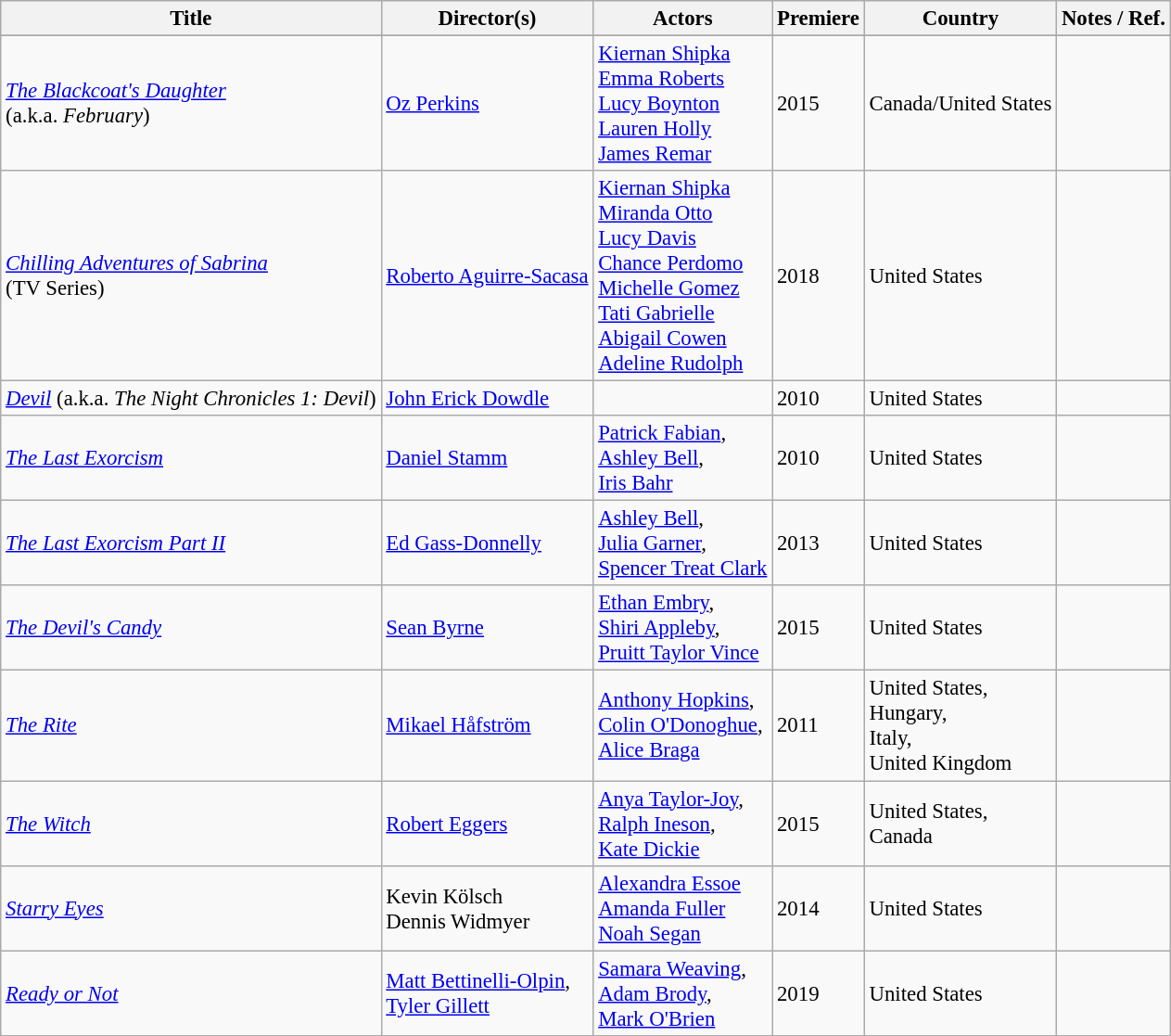<table class="wikitable sortable" style="font-size:95%">
<tr>
<th>Title</th>
<th>Director(s)</th>
<th>Actors</th>
<th>Premiere</th>
<th>Country</th>
<th class="unsortable">Notes / Ref.</th>
</tr>
<tr>
</tr>
<tr>
<td><em><a href='#'>The Blackcoat's Daughter</a></em><br>(a.k.a. <em>February</em>)</td>
<td><a href='#'>Oz Perkins</a></td>
<td><a href='#'>Kiernan Shipka</a><br><a href='#'>Emma Roberts</a><br><a href='#'>Lucy Boynton</a><br><a href='#'>Lauren Holly</a><br><a href='#'>James Remar</a></td>
<td>2015</td>
<td>Canada/United States</td>
<td></td>
</tr>
<tr>
<td><em><a href='#'>Chilling Adventures of Sabrina</a></em><br>(TV Series)</td>
<td><a href='#'>Roberto Aguirre-Sacasa</a></td>
<td><a href='#'>Kiernan Shipka</a><br><a href='#'>Miranda Otto</a><br><a href='#'>Lucy Davis</a><br><a href='#'>Chance Perdomo</a><br><a href='#'>Michelle Gomez</a><br><a href='#'>Tati Gabrielle</a><br><a href='#'>Abigail Cowen</a><br><a href='#'>Adeline Rudolph</a></td>
<td>2018</td>
<td>United States</td>
<td></td>
</tr>
<tr>
<td><em><a href='#'>Devil</a></em>  (a.k.a. <em>The Night Chronicles 1: Devil</em>)</td>
<td><a href='#'>John Erick Dowdle</a></td>
<td></td>
<td>2010</td>
<td>United States</td>
<td></td>
</tr>
<tr>
<td><em><a href='#'>The Last Exorcism</a></em></td>
<td><a href='#'>Daniel Stamm</a></td>
<td><a href='#'>Patrick Fabian</a>,<br><a href='#'>Ashley Bell</a>,<br> <a href='#'>Iris Bahr</a></td>
<td>2010</td>
<td>United States</td>
<td></td>
</tr>
<tr>
<td><em><a href='#'>The Last Exorcism Part II</a></em></td>
<td><a href='#'>Ed Gass-Donnelly</a></td>
<td><a href='#'>Ashley Bell</a>,<br> <a href='#'>Julia Garner</a>,<br> <a href='#'>Spencer Treat Clark</a></td>
<td>2013</td>
<td>United States</td>
<td></td>
</tr>
<tr>
<td><em><a href='#'>The Devil's Candy</a></em></td>
<td><a href='#'>Sean Byrne</a></td>
<td><a href='#'>Ethan Embry</a>,<br> <a href='#'>Shiri Appleby</a>,<br> <a href='#'>Pruitt Taylor Vince</a></td>
<td>2015</td>
<td>United States</td>
<td></td>
</tr>
<tr>
<td><em><a href='#'>The Rite</a></em></td>
<td><a href='#'>Mikael Håfström</a></td>
<td><a href='#'>Anthony Hopkins</a>,<br> <a href='#'>Colin O'Donoghue</a>,<br> <a href='#'>Alice Braga</a></td>
<td>2011</td>
<td>United States,<br> Hungary,<br> Italy,<br>  United Kingdom</td>
<td></td>
</tr>
<tr>
<td><em><a href='#'>The Witch</a></em></td>
<td><a href='#'>Robert Eggers</a></td>
<td><a href='#'>Anya Taylor-Joy</a>,<br> <a href='#'>Ralph Ineson</a>,<br> <a href='#'>Kate Dickie</a></td>
<td>2015</td>
<td>United States,<br> Canada</td>
<td></td>
</tr>
<tr>
<td><em><a href='#'>Starry Eyes</a></em></td>
<td>Kevin Kölsch<br>Dennis Widmyer</td>
<td><a href='#'>Alexandra Essoe</a><br><a href='#'>Amanda Fuller</a><br><a href='#'>Noah Segan</a></td>
<td>2014</td>
<td>United States</td>
<td></td>
</tr>
<tr>
<td><em><a href='#'>Ready or Not</a></em></td>
<td><a href='#'>Matt Bettinelli-Olpin</a>,<br> <a href='#'>Tyler Gillett</a></td>
<td><a href='#'>Samara Weaving</a>,<br> <a href='#'>Adam Brody</a>,<br> <a href='#'>Mark O'Brien</a></td>
<td>2019</td>
<td>United States</td>
<td></td>
</tr>
<tr>
</tr>
</table>
